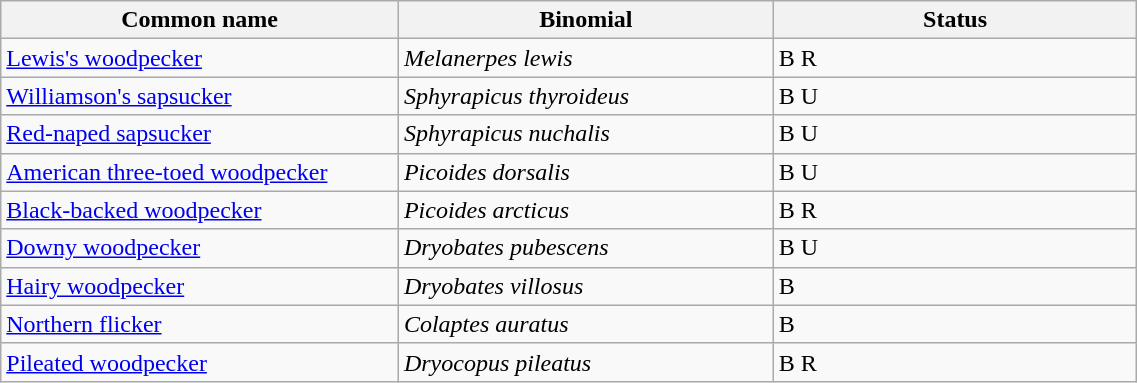<table width=60% class="wikitable">
<tr>
<th width=35%>Common name</th>
<th width=33%>Binomial</th>
<th width=32%>Status</th>
</tr>
<tr>
<td><a href='#'>Lewis's woodpecker</a></td>
<td><em>Melanerpes lewis</em></td>
<td>B R</td>
</tr>
<tr>
<td><a href='#'>Williamson's sapsucker</a></td>
<td><em>Sphyrapicus thyroideus</em></td>
<td>B U</td>
</tr>
<tr>
<td><a href='#'>Red-naped sapsucker</a></td>
<td><em>Sphyrapicus nuchalis</em></td>
<td>B U</td>
</tr>
<tr>
<td><a href='#'>American three-toed woodpecker</a></td>
<td><em>Picoides dorsalis</em></td>
<td>B U</td>
</tr>
<tr>
<td><a href='#'>Black-backed woodpecker</a></td>
<td><em>Picoides arcticus</em></td>
<td>B R</td>
</tr>
<tr>
<td><a href='#'>Downy woodpecker</a></td>
<td><em>Dryobates pubescens</em></td>
<td>B U</td>
</tr>
<tr>
<td><a href='#'>Hairy woodpecker</a></td>
<td><em>Dryobates villosus</em></td>
<td>B</td>
</tr>
<tr>
<td><a href='#'>Northern flicker</a></td>
<td><em>Colaptes auratus</em></td>
<td>B</td>
</tr>
<tr>
<td><a href='#'>Pileated woodpecker</a></td>
<td><em>Dryocopus pileatus</em></td>
<td>B R</td>
</tr>
</table>
